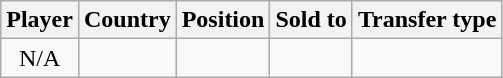<table class="wikitable" style="text-align:center">
<tr>
<th>Player</th>
<th>Country</th>
<th>Position</th>
<th>Sold to</th>
<th>Transfer type</th>
</tr>
<tr>
<td>N/A</td>
<td></td>
<td></td>
<td></td>
<td></td>
</tr>
</table>
